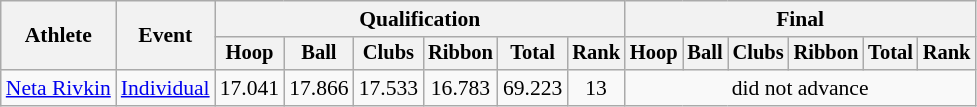<table class=wikitable style="font-size:90%">
<tr>
<th rowspan=2>Athlete</th>
<th rowspan=2>Event</th>
<th colspan=6>Qualification</th>
<th colspan=6>Final</th>
</tr>
<tr style="font-size:95%">
<th>Hoop</th>
<th>Ball</th>
<th>Clubs</th>
<th>Ribbon</th>
<th>Total</th>
<th>Rank</th>
<th>Hoop</th>
<th>Ball</th>
<th>Clubs</th>
<th>Ribbon</th>
<th>Total</th>
<th>Rank</th>
</tr>
<tr align=center>
<td align=left><a href='#'>Neta Rivkin</a></td>
<td align=left><a href='#'>Individual</a></td>
<td>17.041</td>
<td>17.866</td>
<td>17.533</td>
<td>16.783</td>
<td>69.223</td>
<td>13</td>
<td colspan="6">did not advance</td>
</tr>
</table>
